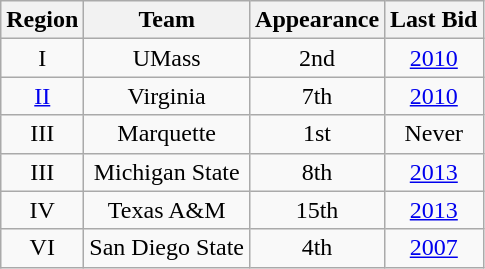<table class="wikitable sortable" style="text-align:center">
<tr>
<th>Region</th>
<th>Team</th>
<th>Appearance</th>
<th>Last Bid</th>
</tr>
<tr>
<td>I</td>
<td>UMass</td>
<td>2nd</td>
<td><a href='#'>2010</a></td>
</tr>
<tr>
<td><a href='#'>II</a></td>
<td>Virginia</td>
<td>7th</td>
<td><a href='#'>2010</a></td>
</tr>
<tr>
<td>III</td>
<td>Marquette</td>
<td>1st</td>
<td>Never</td>
</tr>
<tr>
<td>III</td>
<td>Michigan State</td>
<td>8th</td>
<td><a href='#'>2013</a></td>
</tr>
<tr>
<td>IV</td>
<td>Texas A&M</td>
<td>15th</td>
<td><a href='#'>2013</a></td>
</tr>
<tr>
<td>VI</td>
<td>San Diego State</td>
<td>4th</td>
<td><a href='#'>2007</a></td>
</tr>
</table>
